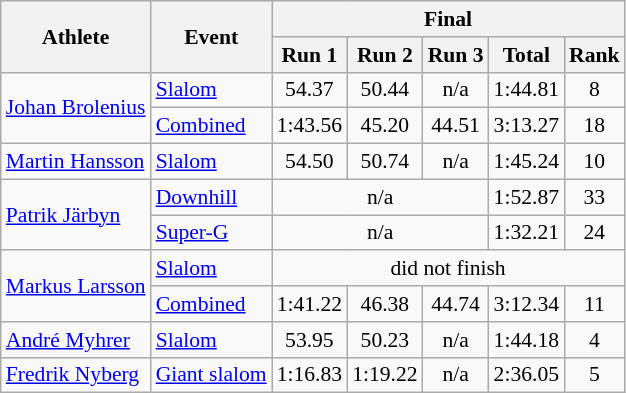<table class="wikitable" style="font-size:90%">
<tr>
<th rowspan="2">Athlete</th>
<th rowspan="2">Event</th>
<th colspan="5">Final</th>
</tr>
<tr>
<th>Run 1</th>
<th>Run 2</th>
<th>Run 3</th>
<th>Total</th>
<th>Rank</th>
</tr>
<tr>
<td rowspan=2><a href='#'>Johan Brolenius</a></td>
<td><a href='#'>Slalom</a></td>
<td align="center">54.37</td>
<td align="center">50.44</td>
<td align="center">n/a</td>
<td align="center">1:44.81</td>
<td align="center">8</td>
</tr>
<tr>
<td><a href='#'>Combined</a></td>
<td align="center">1:43.56</td>
<td align="center">45.20</td>
<td align="center">44.51</td>
<td align="center">3:13.27</td>
<td align="center">18</td>
</tr>
<tr>
<td><a href='#'>Martin Hansson</a></td>
<td><a href='#'>Slalom</a></td>
<td align="center">54.50</td>
<td align="center">50.74</td>
<td align="center">n/a</td>
<td align="center">1:45.24</td>
<td align="center">10</td>
</tr>
<tr>
<td rowspan=2><a href='#'>Patrik Järbyn</a></td>
<td><a href='#'>Downhill</a></td>
<td colspan=3 align="center">n/a</td>
<td align="center">1:52.87</td>
<td align="center">33</td>
</tr>
<tr>
<td><a href='#'>Super-G</a></td>
<td colspan=3 align="center">n/a</td>
<td align="center">1:32.21</td>
<td align="center">24</td>
</tr>
<tr>
<td rowspan=2><a href='#'>Markus Larsson</a></td>
<td><a href='#'>Slalom</a></td>
<td colspan=5 align="center">did not finish</td>
</tr>
<tr>
<td><a href='#'>Combined</a></td>
<td align="center">1:41.22</td>
<td align="center">46.38</td>
<td align="center">44.74</td>
<td align="center">3:12.34</td>
<td align="center">11</td>
</tr>
<tr>
<td><a href='#'>André Myhrer</a></td>
<td><a href='#'>Slalom</a></td>
<td align="center">53.95</td>
<td align="center">50.23</td>
<td align="center">n/a</td>
<td align="center">1:44.18</td>
<td align="center">4</td>
</tr>
<tr>
<td><a href='#'>Fredrik Nyberg</a></td>
<td><a href='#'>Giant slalom</a></td>
<td align="center">1:16.83</td>
<td align="center">1:19.22</td>
<td align="center">n/a</td>
<td align="center">2:36.05</td>
<td align="center">5</td>
</tr>
</table>
